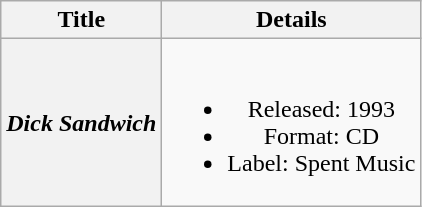<table class="wikitable plainrowheaders" style="text-align:center;" border="1">
<tr>
<th>Title</th>
<th>Details</th>
</tr>
<tr>
<th scope="row"><em>Dick Sandwich</em></th>
<td><br><ul><li>Released: 1993</li><li>Format: CD</li><li>Label: Spent Music</li></ul></td>
</tr>
</table>
